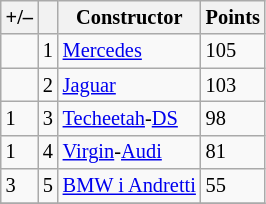<table class="wikitable" style="font-size: 85%">
<tr>
<th scope="col">+/–</th>
<th scope="col"></th>
<th scope="col">Constructor</th>
<th scope="col">Points</th>
</tr>
<tr>
<td align="left"></td>
<td align="center">1</td>
<td> <a href='#'>Mercedes</a></td>
<td align="left">105</td>
</tr>
<tr>
<td align="left"></td>
<td align="center">2</td>
<td> <a href='#'>Jaguar</a></td>
<td align="left">103</td>
</tr>
<tr>
<td align="left"> 1</td>
<td align="center">3</td>
<td> <a href='#'>Techeetah</a>-<a href='#'>DS</a></td>
<td align="left">98</td>
</tr>
<tr>
<td align="left"> 1</td>
<td align="center">4</td>
<td> <a href='#'>Virgin</a>-<a href='#'>Audi</a></td>
<td align="left">81</td>
</tr>
<tr>
<td align="left"> 3</td>
<td align="center">5</td>
<td> <a href='#'>BMW i Andretti</a></td>
<td align="left">55</td>
</tr>
<tr>
</tr>
</table>
